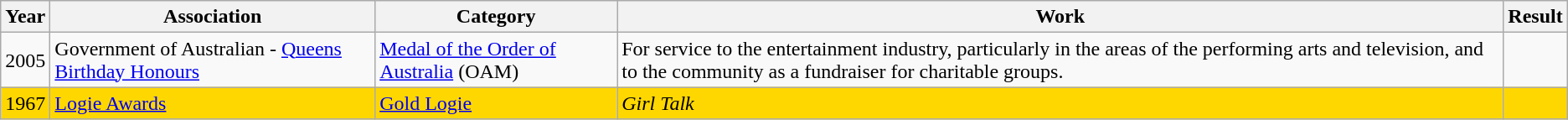<table class="wikitable">
<tr>
<th>Year</th>
<th>Association</th>
<th>Category</th>
<th>Work</th>
<th>Result</th>
</tr>
<tr>
<td>2005</td>
<td>Government of Australian -  <a href='#'>Queens Birthday Honours</a></td>
<td><a href='#'>Medal of the Order of Australia</a> (OAM)</td>
<td>For service to the entertainment industry, particularly in the areas of the performing arts and television, and to the community as a fundraiser for charitable groups.</td>
<td></td>
</tr>
<tr bgcolor=gold>
<td>1967</td>
<td><a href='#'>Logie Awards</a></td>
<td><a href='#'>Gold Logie</a></td>
<td><em>Girl Talk</em></td>
<td></td>
</tr>
</table>
